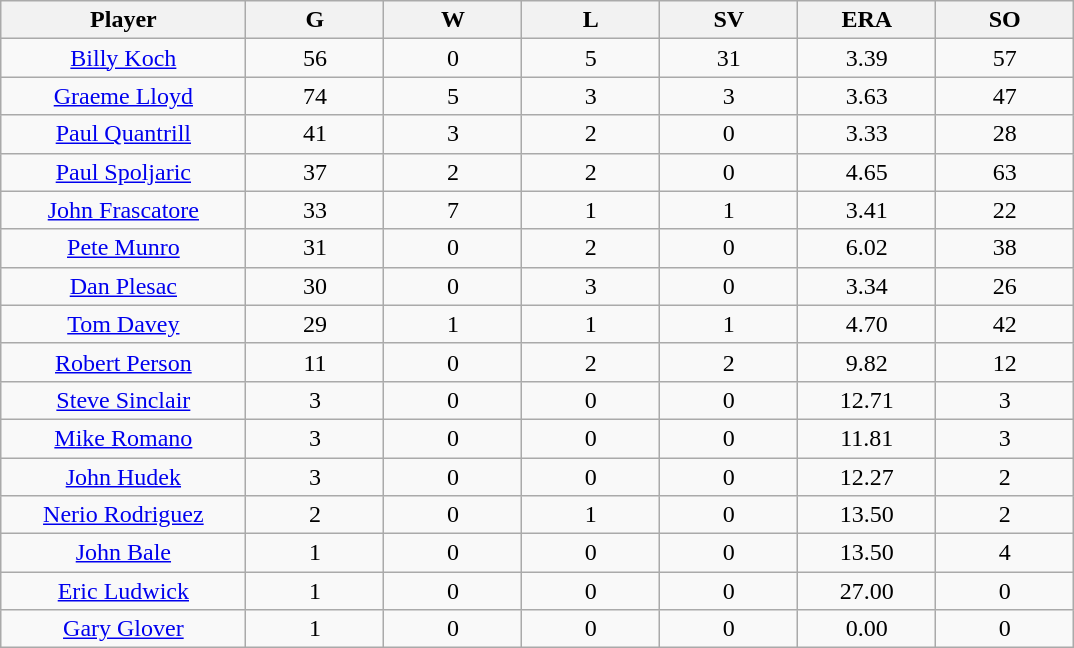<table class="wikitable sortable">
<tr>
<th bgcolor="#DDDDFF" width="16%">Player</th>
<th bgcolor="#DDDDFF" width="9%">G</th>
<th bgcolor="#DDDDFF" width="9%">W</th>
<th bgcolor="#DDDDFF" width="9%">L</th>
<th bgcolor="#DDDDFF" width="9%">SV</th>
<th bgcolor="#DDDDFF" width="9%">ERA</th>
<th bgcolor="#DDDDFF" width="9%">SO</th>
</tr>
<tr align="center">
<td><a href='#'>Billy Koch</a></td>
<td>56</td>
<td>0</td>
<td>5</td>
<td>31</td>
<td>3.39</td>
<td>57</td>
</tr>
<tr align=center>
<td><a href='#'>Graeme Lloyd</a></td>
<td>74</td>
<td>5</td>
<td>3</td>
<td>3</td>
<td>3.63</td>
<td>47</td>
</tr>
<tr align=center>
<td><a href='#'>Paul Quantrill</a></td>
<td>41</td>
<td>3</td>
<td>2</td>
<td>0</td>
<td>3.33</td>
<td>28</td>
</tr>
<tr align=center>
<td><a href='#'>Paul Spoljaric</a></td>
<td>37</td>
<td>2</td>
<td>2</td>
<td>0</td>
<td>4.65</td>
<td>63</td>
</tr>
<tr align=center>
<td><a href='#'>John Frascatore</a></td>
<td>33</td>
<td>7</td>
<td>1</td>
<td>1</td>
<td>3.41</td>
<td>22</td>
</tr>
<tr align=center>
<td><a href='#'>Pete Munro</a></td>
<td>31</td>
<td>0</td>
<td>2</td>
<td>0</td>
<td>6.02</td>
<td>38</td>
</tr>
<tr align=center>
<td><a href='#'>Dan Plesac</a></td>
<td>30</td>
<td>0</td>
<td>3</td>
<td>0</td>
<td>3.34</td>
<td>26</td>
</tr>
<tr align=center>
<td><a href='#'>Tom Davey</a></td>
<td>29</td>
<td>1</td>
<td>1</td>
<td>1</td>
<td>4.70</td>
<td>42</td>
</tr>
<tr align=center>
<td><a href='#'>Robert Person</a></td>
<td>11</td>
<td>0</td>
<td>2</td>
<td>2</td>
<td>9.82</td>
<td>12</td>
</tr>
<tr align=center>
<td><a href='#'>Steve Sinclair</a></td>
<td>3</td>
<td>0</td>
<td>0</td>
<td>0</td>
<td>12.71</td>
<td>3</td>
</tr>
<tr align=center>
<td><a href='#'>Mike Romano</a></td>
<td>3</td>
<td>0</td>
<td>0</td>
<td>0</td>
<td>11.81</td>
<td>3</td>
</tr>
<tr align=center>
<td><a href='#'>John Hudek</a></td>
<td>3</td>
<td>0</td>
<td>0</td>
<td>0</td>
<td>12.27</td>
<td>2</td>
</tr>
<tr align=center>
<td><a href='#'>Nerio Rodriguez</a></td>
<td>2</td>
<td>0</td>
<td>1</td>
<td>0</td>
<td>13.50</td>
<td>2</td>
</tr>
<tr align=center>
<td><a href='#'>John Bale</a></td>
<td>1</td>
<td>0</td>
<td>0</td>
<td>0</td>
<td>13.50</td>
<td>4</td>
</tr>
<tr align=center>
<td><a href='#'>Eric Ludwick</a></td>
<td>1</td>
<td>0</td>
<td>0</td>
<td>0</td>
<td>27.00</td>
<td>0</td>
</tr>
<tr align=center>
<td><a href='#'>Gary Glover</a></td>
<td>1</td>
<td>0</td>
<td>0</td>
<td>0</td>
<td>0.00</td>
<td>0</td>
</tr>
</table>
